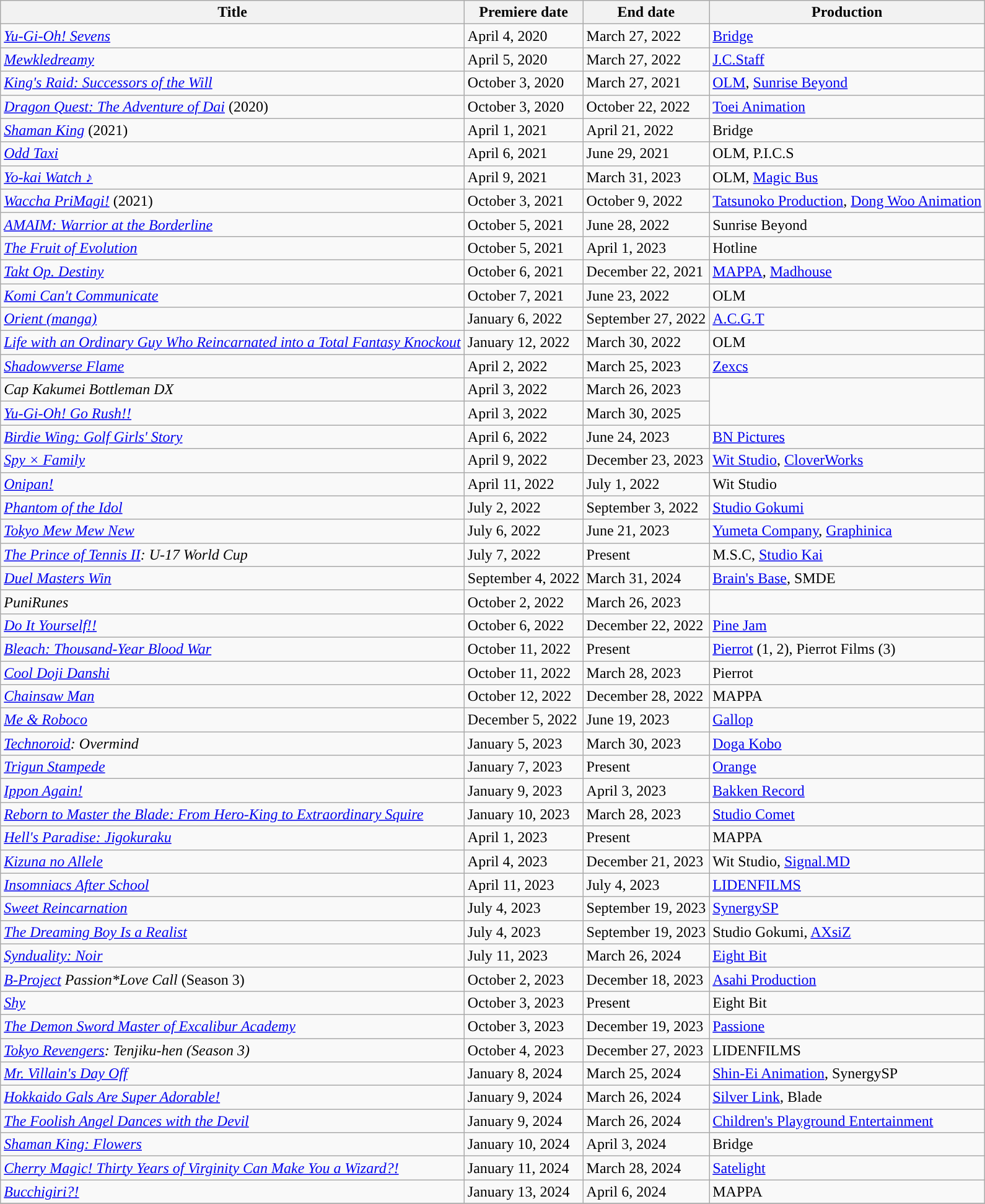<table class="wikitable sortable">
<tr>
<th>Title</th>
<th>Premiere date</th>
<th>End date</th>
<th>Production</th>
</tr>
<tr>
<td><em><a href='#'>Yu-Gi-Oh! Sevens</a></em></td>
<td>April 4, 2020</td>
<td>March 27, 2022</td>
<td><a href='#'>Bridge</a></td>
</tr>
<tr>
<td><em><a href='#'>Mewkledreamy</a></em></td>
<td>April 5, 2020</td>
<td>March 27, 2022</td>
<td><a href='#'>J.C.Staff</a></td>
</tr>
<tr>
<td><em><a href='#'>King's Raid: Successors of the Will</a></em></td>
<td>October 3, 2020</td>
<td>March 27, 2021</td>
<td><a href='#'>OLM</a>, <a href='#'>Sunrise Beyond</a></td>
</tr>
<tr>
<td><em><a href='#'>Dragon Quest: The Adventure of Dai</a></em> (2020)</td>
<td>October 3, 2020</td>
<td>October 22, 2022</td>
<td><a href='#'>Toei Animation</a></td>
</tr>
<tr>
<td><em><a href='#'>Shaman King</a></em> (2021)</td>
<td>April 1, 2021</td>
<td>April 21, 2022</td>
<td>Bridge</td>
</tr>
<tr>
<td><em><a href='#'>Odd Taxi</a></em></td>
<td>April 6, 2021</td>
<td>June 29, 2021</td>
<td>OLM, P.I.C.S</td>
</tr>
<tr>
<td><em><a href='#'>Yo-kai Watch ♪</a></em></td>
<td>April 9, 2021</td>
<td>March 31, 2023</td>
<td>OLM, <a href='#'>Magic Bus</a></td>
</tr>
<tr>
<td><em><a href='#'>Waccha PriMagi!</a></em> (2021)</td>
<td>October 3, 2021</td>
<td>October 9, 2022</td>
<td><a href='#'>Tatsunoko Production</a>, <a href='#'>Dong Woo Animation</a></td>
</tr>
<tr>
<td><em><a href='#'>AMAIM: Warrior at the Borderline</a></em></td>
<td>October 5, 2021</td>
<td>June 28, 2022</td>
<td>Sunrise Beyond</td>
</tr>
<tr>
<td><em><a href='#'>The Fruit of Evolution</a></em></td>
<td>October 5, 2021</td>
<td>April 1, 2023</td>
<td>Hotline</td>
</tr>
<tr>
<td><em><a href='#'>Takt Op. Destiny</a></em></td>
<td>October 6, 2021</td>
<td>December 22, 2021</td>
<td><a href='#'>MAPPA</a>, <a href='#'>Madhouse</a></td>
</tr>
<tr>
<td><em><a href='#'>Komi Can't Communicate</a></em></td>
<td>October 7, 2021</td>
<td>June 23, 2022</td>
<td>OLM</td>
</tr>
<tr>
<td><em><a href='#'>Orient (manga)</a></em></td>
<td>January 6, 2022</td>
<td>September 27, 2022</td>
<td><a href='#'>A.C.G.T</a></td>
</tr>
<tr>
<td><em><a href='#'>Life with an Ordinary Guy Who Reincarnated into a Total Fantasy Knockout</a></em></td>
<td>January 12, 2022</td>
<td>March 30, 2022</td>
<td>OLM</td>
</tr>
<tr>
<td><em><a href='#'>Shadowverse Flame</a></em></td>
<td>April 2, 2022</td>
<td>March 25, 2023</td>
<td><a href='#'>Zexcs</a></td>
</tr>
<tr>
<td><em>Cap Kakumei Bottleman DX</em></td>
<td>April 3, 2022</td>
<td>March 26, 2023</td>
</tr>
<tr>
<td><em><a href='#'>Yu-Gi-Oh! Go Rush!!</a></em></td>
<td>April 3, 2022</td>
<td>March 30, 2025</td>
</tr>
<tr>
<td><em><a href='#'>Birdie Wing: Golf Girls' Story</a></em></td>
<td>April 6, 2022</td>
<td>June 24, 2023</td>
<td><a href='#'>BN Pictures</a></td>
</tr>
<tr>
<td><em><a href='#'>Spy × Family</a></em></td>
<td>April 9, 2022</td>
<td>December 23, 2023</td>
<td><a href='#'>Wit Studio</a>, <a href='#'>CloverWorks</a></td>
</tr>
<tr>
<td><em><a href='#'>Onipan!</a></em></td>
<td>April 11, 2022</td>
<td>July 1, 2022</td>
<td>Wit Studio</td>
</tr>
<tr>
<td><em><a href='#'>Phantom of the Idol</a></em></td>
<td>July 2, 2022</td>
<td>September 3, 2022</td>
<td><a href='#'>Studio Gokumi</a></td>
</tr>
<tr>
<td><em><a href='#'>Tokyo Mew Mew New</a></em></td>
<td>July 6, 2022</td>
<td>June 21, 2023</td>
<td><a href='#'>Yumeta Company</a>, <a href='#'>Graphinica</a></td>
</tr>
<tr>
<td><em><a href='#'>The Prince of Tennis II</a>: U-17 World Cup</em></td>
<td>July 7, 2022</td>
<td>Present</td>
<td>M.S.C, <a href='#'>Studio Kai</a></td>
</tr>
<tr>
<td><em><a href='#'>Duel Masters Win</a></em></td>
<td>September 4, 2022</td>
<td>March 31, 2024</td>
<td><a href='#'>Brain's Base</a>, SMDE</td>
</tr>
<tr>
<td><em>PuniRunes</em></td>
<td>October 2, 2022</td>
<td>March 26, 2023</td>
</tr>
<tr>
<td><em><a href='#'>Do It Yourself!!</a></em></td>
<td>October 6, 2022</td>
<td>December 22, 2022</td>
<td><a href='#'>Pine Jam</a></td>
</tr>
<tr>
<td><em><a href='#'>Bleach: Thousand-Year Blood War</a></em></td>
<td>October 11, 2022</td>
<td>Present</td>
<td><a href='#'>Pierrot</a> (1, 2), Pierrot Films (3)</td>
</tr>
<tr>
<td><em><a href='#'>Cool Doji Danshi</a></em></td>
<td>October 11, 2022</td>
<td>March 28, 2023</td>
<td>Pierrot</td>
</tr>
<tr>
<td><em><a href='#'>Chainsaw Man</a></em></td>
<td>October 12, 2022</td>
<td>December 28, 2022</td>
<td>MAPPA</td>
</tr>
<tr>
<td><em><a href='#'>Me & Roboco</a></em></td>
<td>December 5, 2022</td>
<td>June 19, 2023</td>
<td><a href='#'>Gallop</a></td>
</tr>
<tr>
<td><em><a href='#'>Technoroid</a>: Overmind</em></td>
<td>January 5, 2023</td>
<td>March 30, 2023</td>
<td><a href='#'>Doga Kobo</a></td>
</tr>
<tr>
<td><em><a href='#'>Trigun Stampede</a></em></td>
<td>January 7, 2023</td>
<td>Present</td>
<td><a href='#'>Orange</a></td>
</tr>
<tr>
<td><em><a href='#'>Ippon Again!</a></em></td>
<td>January 9, 2023</td>
<td>April 3, 2023</td>
<td><a href='#'>Bakken Record</a></td>
</tr>
<tr>
<td><em><a href='#'>Reborn to Master the Blade: From Hero-King to Extraordinary Squire</a></em></td>
<td>January 10, 2023</td>
<td>March 28, 2023</td>
<td><a href='#'>Studio Comet</a></td>
</tr>
<tr>
<td><em><a href='#'>Hell's Paradise: Jigokuraku</a></em></td>
<td>April 1, 2023</td>
<td>Present</td>
<td>MAPPA</td>
</tr>
<tr>
<td><em><a href='#'>Kizuna no Allele</a></em></td>
<td>April 4, 2023</td>
<td>December 21, 2023</td>
<td>Wit Studio, <a href='#'>Signal.MD</a></td>
</tr>
<tr>
<td><em><a href='#'>Insomniacs After School</a></em></td>
<td>April 11, 2023</td>
<td>July 4, 2023</td>
<td><a href='#'>LIDENFILMS</a></td>
</tr>
<tr>
<td><em><a href='#'>Sweet Reincarnation</a></em></td>
<td>July 4, 2023</td>
<td>September 19, 2023</td>
<td><a href='#'>SynergySP</a></td>
</tr>
<tr>
<td><em><a href='#'>The Dreaming Boy Is a Realist</a></em></td>
<td>July 4, 2023</td>
<td>September 19, 2023</td>
<td>Studio Gokumi, <a href='#'>AXsiZ</a></td>
</tr>
<tr>
<td><em><a href='#'>Synduality: Noir</a></em></td>
<td>July 11, 2023</td>
<td>March 26, 2024</td>
<td><a href='#'>Eight Bit</a></td>
</tr>
<tr>
<td><em><a href='#'>B-Project</a> Passion*Love Call</em> (Season 3)</td>
<td>October 2, 2023</td>
<td>December 18, 2023</td>
<td><a href='#'>Asahi Production</a></td>
</tr>
<tr>
<td><em><a href='#'>Shy</a></em></td>
<td>October 3, 2023</td>
<td>Present</td>
<td>Eight Bit</td>
</tr>
<tr>
<td><em><a href='#'>The Demon Sword Master of Excalibur Academy</a></em></td>
<td>October 3, 2023</td>
<td>December 19, 2023</td>
<td><a href='#'>Passione</a></td>
</tr>
<tr>
<td><em><a href='#'>Tokyo Revengers</a>: Tenjiku-hen (Season 3)</em></td>
<td>October 4, 2023</td>
<td>December 27, 2023</td>
<td>LIDENFILMS</td>
</tr>
<tr>
<td><em><a href='#'>Mr. Villain's Day Off</a></em></td>
<td>January 8, 2024</td>
<td>March 25, 2024</td>
<td><a href='#'>Shin-Ei Animation</a>, SynergySP</td>
</tr>
<tr>
<td><em><a href='#'>Hokkaido Gals Are Super Adorable!</a></em></td>
<td>January 9, 2024</td>
<td>March 26, 2024</td>
<td><a href='#'>Silver Link</a>, Blade</td>
</tr>
<tr>
<td><em><a href='#'>The Foolish Angel Dances with the Devil</a></em></td>
<td>January 9, 2024</td>
<td>March 26, 2024</td>
<td><a href='#'>Children's Playground Entertainment</a></td>
</tr>
<tr>
<td><em><a href='#'>Shaman King: Flowers</a></em></td>
<td>January 10, 2024</td>
<td>April 3, 2024</td>
<td>Bridge</td>
</tr>
<tr>
<td><em><a href='#'>Cherry Magic! Thirty Years of Virginity Can Make You a Wizard?!</a></em></td>
<td>January 11, 2024</td>
<td>March 28, 2024</td>
<td><a href='#'>Satelight</a></td>
</tr>
<tr>
<td><em><a href='#'>Bucchigiri?!</a></em></td>
<td>January 13, 2024</td>
<td>April 6, 2024</td>
<td>MAPPA</td>
</tr>
<tr>
</tr>
</table>
